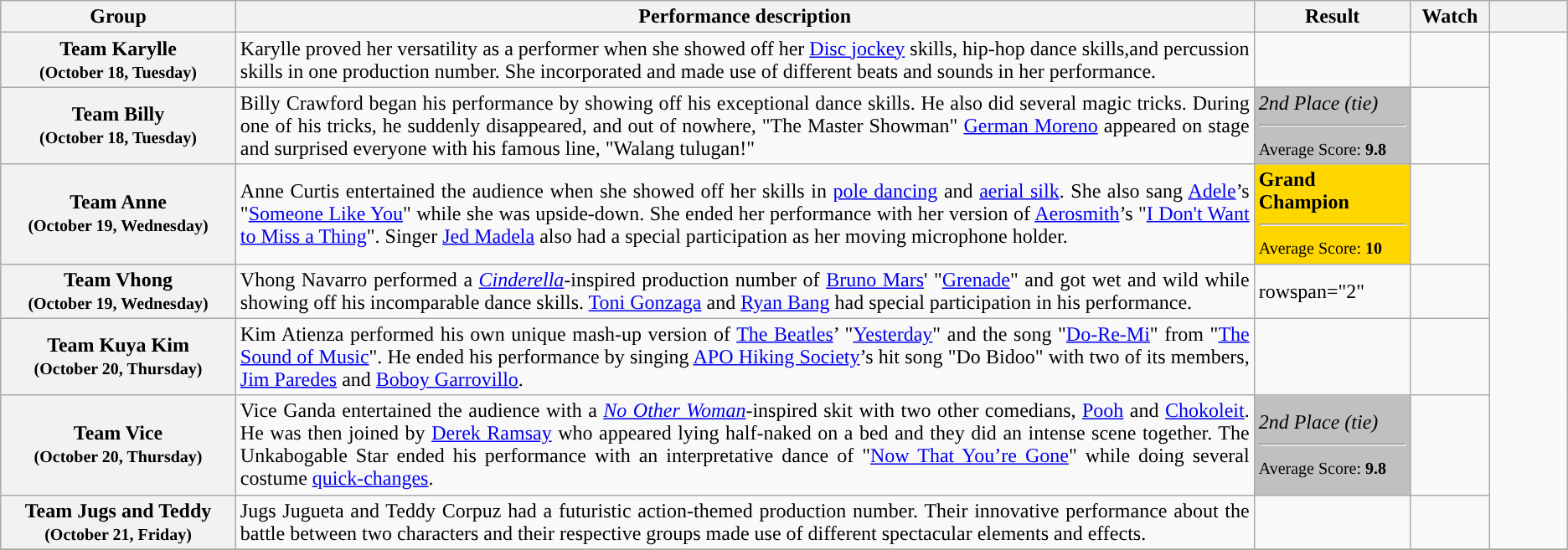<table class="wikitable style="text-align:center; font-size:90%; line-height:18px; width:100%">
<tr>
<th width="15%">Group</th>
<th width="65%">Performance description</th>
<th width="10%">Result</th>
<th width="5%">Watch</th>
<th width="5%"></th>
</tr>
<tr>
<th>Team Karylle<br><small>(October 18, Tuesday)</small></th>
<td align="justify">Karylle proved her versatility as a performer when she showed off her <a href='#'>Disc jockey</a> skills, hip-hop dance skills,and percussion skills in one production number. She incorporated and made use of different beats and sounds in her performance.</td>
<td></td>
<td></td>
<td rowspan="7" style="text-align:center;"></td>
</tr>
<tr>
<th>Team Billy<br><small>(October 18, Tuesday)</small></th>
<td align="justify">Billy Crawford began his performance by showing off his exceptional dance skills. He also did several magic tricks. During one of his tricks, he suddenly disappeared, and out of nowhere, "The Master Showman" <a href='#'>German Moreno</a> appeared on stage and surprised everyone with his famous line, "Walang tulugan!"</td>
<td style="background:silver"><em>2nd Place (tie)</em><hr><small>Average Score: <strong>9.8</strong></small></td>
<td></td>
</tr>
<tr>
<th>Team Anne<br><small>(October 19, Wednesday)</small></th>
<td align="justify">Anne Curtis entertained the audience when she showed off her skills in <a href='#'>pole dancing</a> and <a href='#'>aerial silk</a>. She also sang <a href='#'>Adele</a>’s "<a href='#'>Someone Like You</a>" while she was upside-down. She ended her performance with her version of <a href='#'>Aerosmith</a>’s "<a href='#'>I Don't Want to Miss a Thing</a>". Singer <a href='#'>Jed Madela</a> also had a special participation as her moving microphone holder.</td>
<td style="background:gold"><strong>Grand Champion</strong><hr><small>Average Score: <strong>10</strong></small></td>
<td></td>
</tr>
<tr>
<th>Team Vhong<br><small>(October 19, Wednesday)</small></th>
<td align="justify">Vhong Navarro performed a <em><a href='#'>Cinderella</a></em>-inspired production number of <a href='#'>Bruno Mars</a>' "<a href='#'>Grenade</a>" and got wet and wild while showing off his incomparable dance skills. <a href='#'>Toni Gonzaga</a> and <a href='#'>Ryan Bang</a> had special participation in his performance.</td>
<td>rowspan="2" </td>
<td></td>
</tr>
<tr>
<th>Team Kuya Kim<br><small>(October 20, Thursday)</small></th>
<td align="justify">Kim Atienza performed his own unique mash-up version of <a href='#'>The Beatles</a>’ "<a href='#'>Yesterday</a>" and the song "<a href='#'>Do-Re-Mi</a>" from "<a href='#'>The Sound of Music</a>". He ended his performance by singing <a href='#'>APO Hiking Society</a>’s hit song "Do Bidoo" with two of its members, <a href='#'>Jim Paredes</a> and <a href='#'>Boboy Garrovillo</a>.</td>
<td></td>
</tr>
<tr>
<th>Team Vice<br><small>(October 20, Thursday)</small></th>
<td align="justify">Vice Ganda entertained the audience with a <em><a href='#'>No Other Woman</a></em>-inspired skit with two other comedians, <a href='#'>Pooh</a> and <a href='#'>Chokoleit</a>. He was then joined by <a href='#'>Derek Ramsay</a> who appeared lying half-naked on a bed and they did an intense scene together. The Unkabogable Star ended his performance with an interpretative dance of "<a href='#'>Now That You’re Gone</a>" while doing several costume <a href='#'>quick-changes</a>.</td>
<td style="background:silver"><em>2nd Place (tie)</em><hr><small>Average Score: <strong>9.8</strong></small></td>
<td></td>
</tr>
<tr>
<th>Team Jugs and Teddy<br><small>(October 21, Friday)</small></th>
<td align="justify">Jugs Jugueta and Teddy Corpuz had a futuristic action-themed production number. Their innovative performance about the battle between two characters and their respective groups made use of different spectacular elements and effects.</td>
<td></td>
<td></td>
</tr>
<tr>
</tr>
</table>
